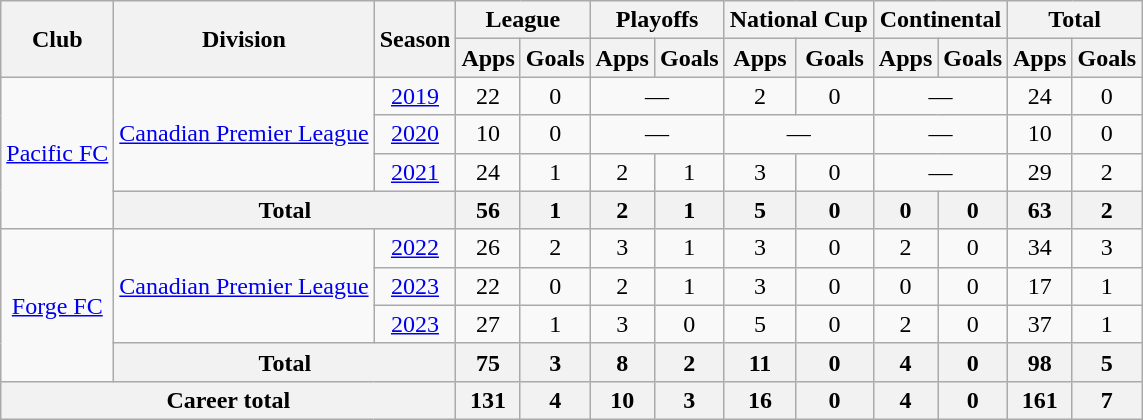<table class="wikitable" style="text-align: center;">
<tr>
<th rowspan="2">Club</th>
<th rowspan="2">Division</th>
<th rowspan="2">Season</th>
<th colspan="2">League</th>
<th colspan="2">Playoffs</th>
<th colspan="2">National Cup</th>
<th colspan="2">Continental</th>
<th colspan="2">Total</th>
</tr>
<tr>
<th>Apps</th>
<th>Goals</th>
<th>Apps</th>
<th>Goals</th>
<th>Apps</th>
<th>Goals</th>
<th>Apps</th>
<th>Goals</th>
<th>Apps</th>
<th>Goals</th>
</tr>
<tr>
<td rowspan="4"><a href='#'>Pacific FC</a></td>
<td rowspan="3"><a href='#'>Canadian Premier League</a></td>
<td><a href='#'>2019</a></td>
<td>22</td>
<td>0</td>
<td colspan=2>—</td>
<td>2</td>
<td>0</td>
<td colspan=2>—</td>
<td>24</td>
<td>0</td>
</tr>
<tr>
<td><a href='#'>2020</a></td>
<td>10</td>
<td>0</td>
<td colspan="2">—</td>
<td colspan=2>—</td>
<td colspan=2>—</td>
<td>10</td>
<td>0</td>
</tr>
<tr>
<td><a href='#'>2021</a></td>
<td>24</td>
<td>1</td>
<td>2</td>
<td>1</td>
<td>3</td>
<td>0</td>
<td colspan=2>—</td>
<td>29</td>
<td>2</td>
</tr>
<tr>
<th colspan="2">Total</th>
<th>56</th>
<th>1</th>
<th>2</th>
<th>1</th>
<th>5</th>
<th>0</th>
<th>0</th>
<th>0</th>
<th>63</th>
<th>2</th>
</tr>
<tr>
<td rowspan="4"><a href='#'>Forge FC</a></td>
<td rowspan=3><a href='#'>Canadian Premier League</a></td>
<td><a href='#'>2022</a></td>
<td>26</td>
<td>2</td>
<td>3</td>
<td>1</td>
<td>3</td>
<td>0</td>
<td>2</td>
<td>0</td>
<td>34</td>
<td>3</td>
</tr>
<tr>
<td><a href='#'>2023</a></td>
<td>22</td>
<td>0</td>
<td>2</td>
<td>1</td>
<td>3</td>
<td>0</td>
<td>0</td>
<td>0</td>
<td>17</td>
<td>1</td>
</tr>
<tr>
<td><a href='#'>2023</a></td>
<td>27</td>
<td>1</td>
<td>3</td>
<td>0</td>
<td>5</td>
<td>0</td>
<td>2</td>
<td>0</td>
<td>37</td>
<td>1</td>
</tr>
<tr>
<th colspan="2">Total</th>
<th>75</th>
<th>3</th>
<th>8</th>
<th>2</th>
<th>11</th>
<th>0</th>
<th>4</th>
<th>0</th>
<th>98</th>
<th>5</th>
</tr>
<tr>
<th colspan="3">Career total</th>
<th>131</th>
<th>4</th>
<th>10</th>
<th>3</th>
<th>16</th>
<th>0</th>
<th>4</th>
<th>0</th>
<th>161</th>
<th>7</th>
</tr>
</table>
